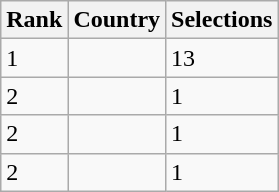<table class="wikitable">
<tr>
<th>Rank</th>
<th>Country</th>
<th>Selections</th>
</tr>
<tr>
<td>1</td>
<td></td>
<td>13</td>
</tr>
<tr>
<td>2</td>
<td></td>
<td>1</td>
</tr>
<tr>
<td>2</td>
<td></td>
<td>1</td>
</tr>
<tr>
<td>2</td>
<td></td>
<td>1</td>
</tr>
</table>
